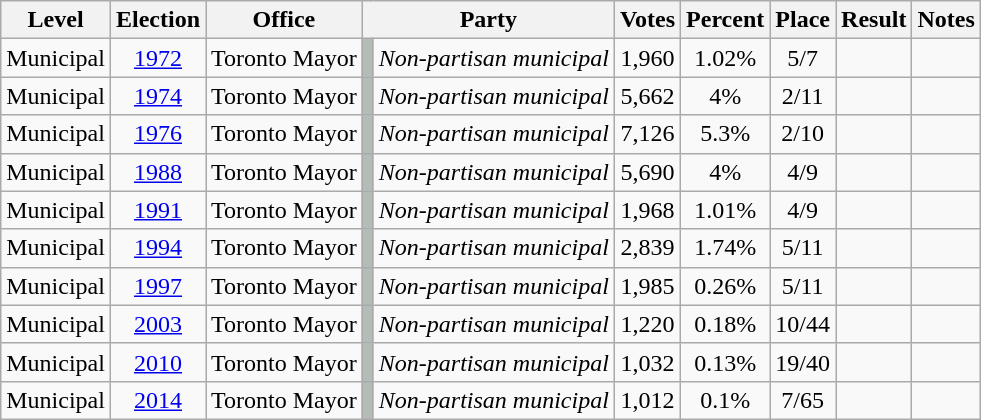<table class="wikitable sortable" style=text-align:center;>
<tr>
<th>Level</th>
<th>Election</th>
<th>Office</th>
<th colspan="2">Party</th>
<th>Votes</th>
<th>Percent</th>
<th>Place</th>
<th>Result</th>
<th>Notes</th>
</tr>
<tr>
<td>Municipal</td>
<td><a href='#'>1972</a></td>
<td>Toronto Mayor</td>
<td style="background-color:#B2BEB5;"></td>
<td><em>Non-partisan municipal</em></td>
<td>1,960</td>
<td>1.02%</td>
<td>5/7</td>
<td></td>
<td></td>
</tr>
<tr>
<td>Municipal</td>
<td><a href='#'>1974</a></td>
<td>Toronto Mayor</td>
<td style="background-color:#B2BEB5;"></td>
<td><em>Non-partisan municipal</em></td>
<td>5,662</td>
<td>4%</td>
<td>2/11</td>
<td></td>
<td></td>
</tr>
<tr>
<td>Municipal</td>
<td><a href='#'>1976</a></td>
<td>Toronto Mayor</td>
<td style="background-color:#B2BEB5;"></td>
<td><em>Non-partisan municipal</em></td>
<td>7,126</td>
<td>5.3%</td>
<td>2/10</td>
<td></td>
<td></td>
</tr>
<tr>
<td>Municipal</td>
<td><a href='#'>1988</a></td>
<td>Toronto Mayor</td>
<td style="background-color:#B2BEB5;"></td>
<td><em>Non-partisan municipal</em></td>
<td>5,690</td>
<td>4%</td>
<td>4/9</td>
<td></td>
<td></td>
</tr>
<tr>
<td>Municipal</td>
<td><a href='#'>1991</a></td>
<td>Toronto Mayor</td>
<td style="background-color:#B2BEB5;"></td>
<td><em>Non-partisan municipal</em></td>
<td>1,968</td>
<td>1.01%</td>
<td>4/9</td>
<td></td>
<td></td>
</tr>
<tr>
<td>Municipal</td>
<td><a href='#'>1994</a></td>
<td>Toronto Mayor</td>
<td style="background-color:#B2BEB5;"></td>
<td><em>Non-partisan municipal</em></td>
<td>2,839</td>
<td>1.74%</td>
<td>5/11</td>
<td></td>
<td></td>
</tr>
<tr>
<td>Municipal</td>
<td><a href='#'>1997</a></td>
<td>Toronto Mayor</td>
<td style="background-color:#B2BEB5;"></td>
<td><em>Non-partisan municipal</em></td>
<td>1,985</td>
<td>0.26%</td>
<td>5/11</td>
<td></td>
<td></td>
</tr>
<tr>
<td>Municipal</td>
<td><a href='#'>2003</a></td>
<td>Toronto Mayor</td>
<td style="background-color:#B2BEB5;"></td>
<td><em>Non-partisan municipal</em></td>
<td>1,220</td>
<td>0.18%</td>
<td>10/44</td>
<td></td>
<td></td>
</tr>
<tr>
<td>Municipal</td>
<td><a href='#'>2010</a></td>
<td>Toronto Mayor</td>
<td style="background-color:#B2BEB5;"></td>
<td><em>Non-partisan municipal</em></td>
<td>1,032</td>
<td>0.13%</td>
<td>19/40</td>
<td></td>
<td></td>
</tr>
<tr>
<td>Municipal</td>
<td><a href='#'>2014</a></td>
<td>Toronto Mayor</td>
<td style="background-color:#B2BEB5;"></td>
<td><em>Non-partisan municipal</em></td>
<td>1,012</td>
<td>0.1%</td>
<td>7/65</td>
<td></td>
</tr>
</table>
